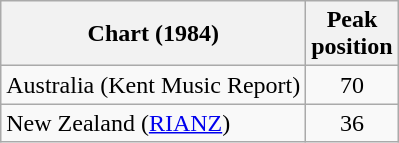<table class="wikitable sortable">
<tr>
<th>Chart (1984)</th>
<th>Peak<br>position</th>
</tr>
<tr>
<td>Australia (Kent Music Report)</td>
<td style="text-align:center;">70</td>
</tr>
<tr>
<td>New Zealand (<a href='#'>RIANZ</a>)</td>
<td style="text-align:center;">36</td>
</tr>
</table>
